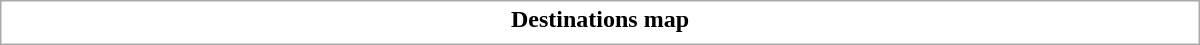<table class="collapsible collapsed" style="border:1px #aaa solid; width:50em; margin:0.2em auto">
<tr>
<th>Destinations map</th>
</tr>
<tr>
<td></td>
</tr>
</table>
